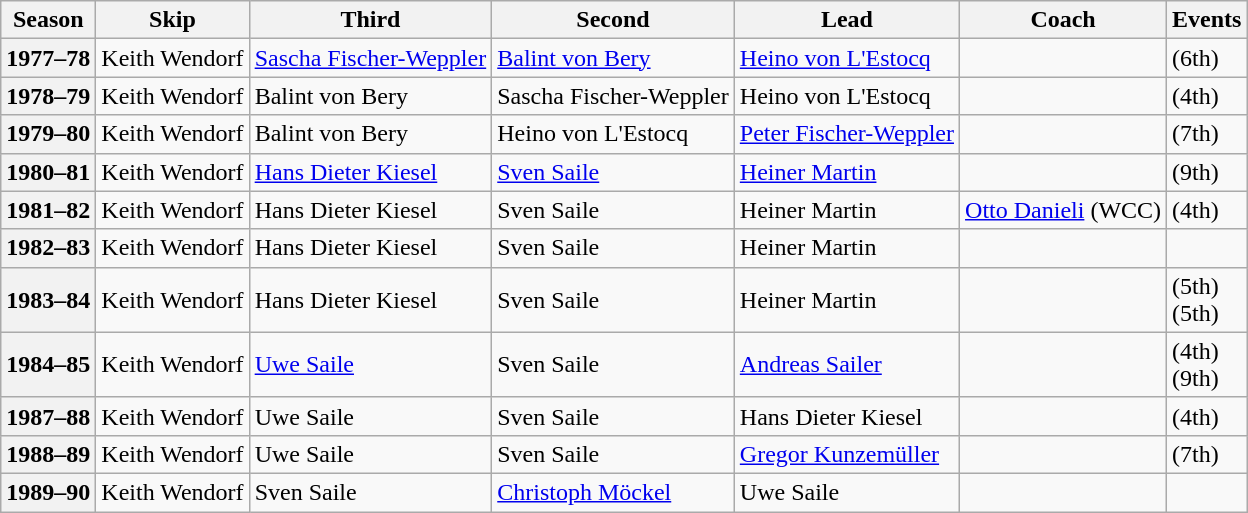<table class="wikitable">
<tr>
<th scope="col">Season</th>
<th scope="col">Skip</th>
<th scope="col">Third</th>
<th scope="col">Second</th>
<th scope="col">Lead</th>
<th scope="col">Coach</th>
<th scope="col">Events</th>
</tr>
<tr>
<th scope="row">1977–78</th>
<td>Keith Wendorf</td>
<td><a href='#'>Sascha Fischer-Weppler</a></td>
<td><a href='#'>Balint von Bery</a></td>
<td><a href='#'>Heino von L'Estocq</a></td>
<td></td>
<td> (6th)</td>
</tr>
<tr>
<th scope="row">1978–79</th>
<td>Keith Wendorf</td>
<td>Balint von Bery</td>
<td>Sascha Fischer-Weppler</td>
<td>Heino von L'Estocq</td>
<td></td>
<td> (4th)</td>
</tr>
<tr>
<th scope="row">1979–80</th>
<td>Keith Wendorf</td>
<td>Balint von Bery</td>
<td>Heino von L'Estocq</td>
<td><a href='#'>Peter Fischer-Weppler</a></td>
<td></td>
<td> (7th)</td>
</tr>
<tr>
<th scope="row">1980–81</th>
<td>Keith Wendorf</td>
<td><a href='#'>Hans Dieter Kiesel</a></td>
<td><a href='#'>Sven Saile</a></td>
<td><a href='#'>Heiner Martin</a></td>
<td></td>
<td> (9th)</td>
</tr>
<tr>
<th scope="row">1981–82</th>
<td>Keith Wendorf</td>
<td>Hans Dieter Kiesel</td>
<td>Sven Saile</td>
<td>Heiner Martin</td>
<td><a href='#'>Otto Danieli</a> (WCC)</td>
<td> (4th)<br> </td>
</tr>
<tr>
<th scope="row">1982–83</th>
<td>Keith Wendorf</td>
<td>Hans Dieter Kiesel</td>
<td>Sven Saile</td>
<td>Heiner Martin</td>
<td></td>
<td> <br> </td>
</tr>
<tr>
<th scope="row">1983–84</th>
<td>Keith Wendorf</td>
<td>Hans Dieter Kiesel</td>
<td>Sven Saile</td>
<td>Heiner Martin</td>
<td></td>
<td> (5th)<br> (5th)</td>
</tr>
<tr>
<th scope="row">1984–85</th>
<td>Keith Wendorf</td>
<td><a href='#'>Uwe Saile</a></td>
<td>Sven Saile</td>
<td><a href='#'>Andreas Sailer</a></td>
<td></td>
<td> (4th)<br> (9th)</td>
</tr>
<tr>
<th scope="row">1987–88</th>
<td>Keith Wendorf</td>
<td>Uwe Saile</td>
<td>Sven Saile</td>
<td>Hans Dieter Kiesel</td>
<td></td>
<td> (4th)</td>
</tr>
<tr>
<th scope="row">1988–89</th>
<td>Keith Wendorf</td>
<td>Uwe Saile</td>
<td>Sven Saile</td>
<td><a href='#'>Gregor Kunzemüller</a></td>
<td></td>
<td> (7th)</td>
</tr>
<tr>
<th scope="row">1989–90</th>
<td>Keith Wendorf</td>
<td>Sven Saile</td>
<td><a href='#'>Christoph Möckel</a></td>
<td>Uwe Saile</td>
<td></td>
<td> </td>
</tr>
</table>
